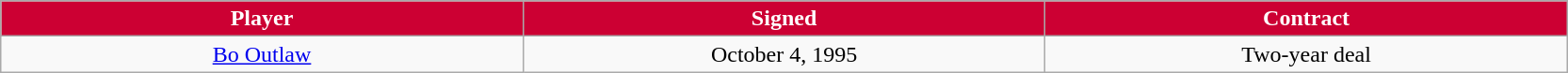<table class="wikitable sortable sortable">
<tr>
<th style="background:#CC0033; color:white" width="10%">Player</th>
<th style="background:#CC0033; color:white" width="10%">Signed</th>
<th style="background:#CC0033; color:white" width="10%">Contract</th>
</tr>
<tr style="text-align: center">
<td><a href='#'>Bo Outlaw</a></td>
<td>October 4, 1995</td>
<td>Two-year deal</td>
</tr>
</table>
